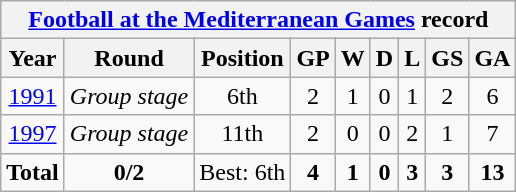<table class="wikitable" style="text-align: center;">
<tr>
<th colspan=9><a href='#'>Football at the Mediterranean Games</a> record</th>
</tr>
<tr>
<th>Year</th>
<th>Round</th>
<th>Position</th>
<th>GP</th>
<th>W</th>
<th>D</th>
<th>L</th>
<th>GS</th>
<th>GA</th>
</tr>
<tr>
<td> <a href='#'>1991</a></td>
<td><em>Group stage</em></td>
<td>6th</td>
<td>2</td>
<td>1</td>
<td>0</td>
<td>1</td>
<td>2</td>
<td>6</td>
</tr>
<tr>
<td> <a href='#'>1997</a></td>
<td><em>Group stage</em></td>
<td>11th</td>
<td>2</td>
<td>0</td>
<td>0</td>
<td>2</td>
<td>1</td>
<td>7</td>
</tr>
<tr>
<td><strong>Total</strong></td>
<td><strong>0/2</strong></td>
<td>Best: 6th</td>
<td><strong>4</strong></td>
<td><strong>1</strong></td>
<td><strong>0</strong></td>
<td><strong>3</strong></td>
<td><strong>3</strong></td>
<td><strong>13</strong></td>
</tr>
</table>
